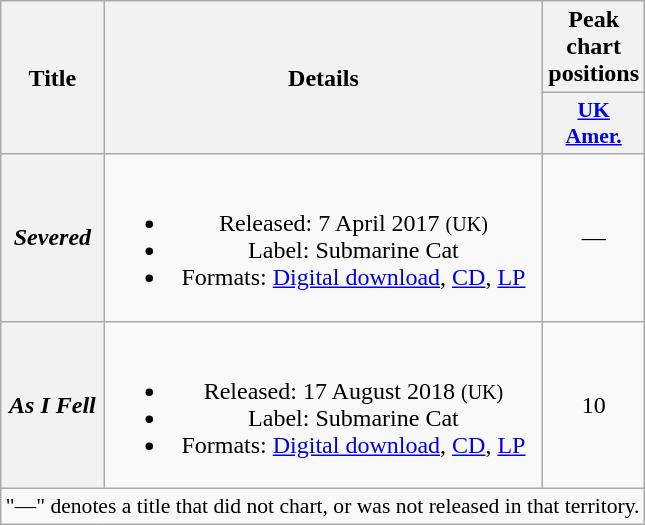<table class="wikitable plainrowheaders" style="text-align:center">
<tr>
<th scope="col" rowspan="2">Title</th>
<th scope="col" rowspan="2">Details</th>
<th scope="col" colspan="1">Peak chart positions</th>
</tr>
<tr>
<th scope="col" style="width:2.5em;font-size:90%;"><a href='#'>UK<br>Amer.</a><br></th>
</tr>
<tr>
<th scope="row"><em>Severed</em></th>
<td><br><ul><li>Released: 7 April 2017 <small>(UK)</small></li><li>Label: Submarine Cat</li><li>Formats: <a href='#'>Digital download</a>, <a href='#'>CD</a>, <a href='#'>LP</a></li></ul></td>
<td>—</td>
</tr>
<tr>
<th scope="row"><em>As I Fell</em></th>
<td><br><ul><li>Released: 17 August 2018 <small>(UK)</small></li><li>Label: Submarine Cat</li><li>Formats: <a href='#'>Digital download</a>, <a href='#'>CD</a>, <a href='#'>LP</a></li></ul></td>
<td>10</td>
</tr>
<tr>
<td colspan="14" style="font-size:90%">"—" denotes a title that did not chart, or was not released in that territory.</td>
</tr>
</table>
